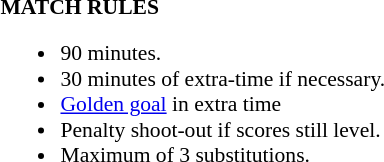<table width=100% style="font-size: 90%">
<tr>
<td width=50% valign=top><br><strong>MATCH RULES</strong><ul><li>90 minutes.</li><li>30 minutes of extra-time if necessary.</li><li><a href='#'>Golden goal</a> in extra time</li><li>Penalty shoot-out if scores still level.</li><li>Maximum of 3 substitutions.</li></ul></td>
</tr>
</table>
